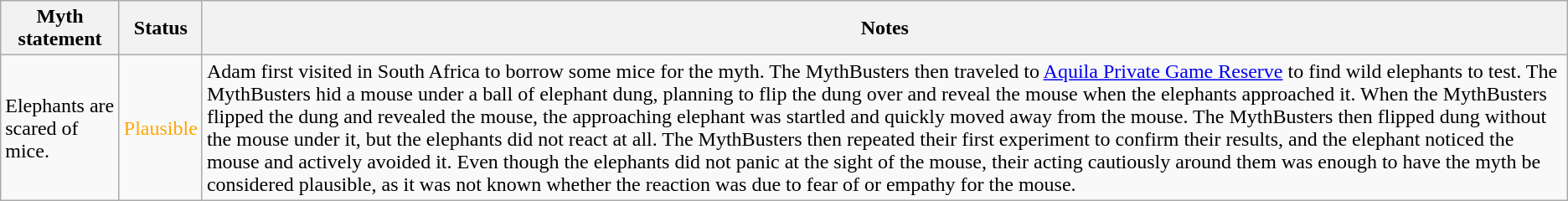<table class="wikitable plainrowheaders">
<tr>
<th>Myth statement</th>
<th>Status</th>
<th>Notes</th>
</tr>
<tr>
<td>Elephants are scared of mice.</td>
<td style="color:orange">Plausible</td>
<td>Adam first visited  in South Africa to borrow some mice for the myth. The MythBusters then traveled to <a href='#'>Aquila Private Game Reserve</a> to find wild elephants to test. The MythBusters hid a mouse under a ball of elephant dung, planning to flip the dung over and reveal the mouse when the elephants approached it. When the MythBusters flipped the dung and revealed the mouse, the approaching elephant was startled and quickly moved away from the mouse. The MythBusters then flipped dung without the mouse under it, but the elephants did not react at all. The MythBusters then repeated their first experiment to confirm their results, and the elephant noticed the mouse and actively avoided it. Even though the elephants did not panic at the sight of the mouse, their acting cautiously around them was enough to have the myth be considered plausible, as it was not known whether the reaction was due to fear of or empathy for the mouse.</td>
</tr>
</table>
